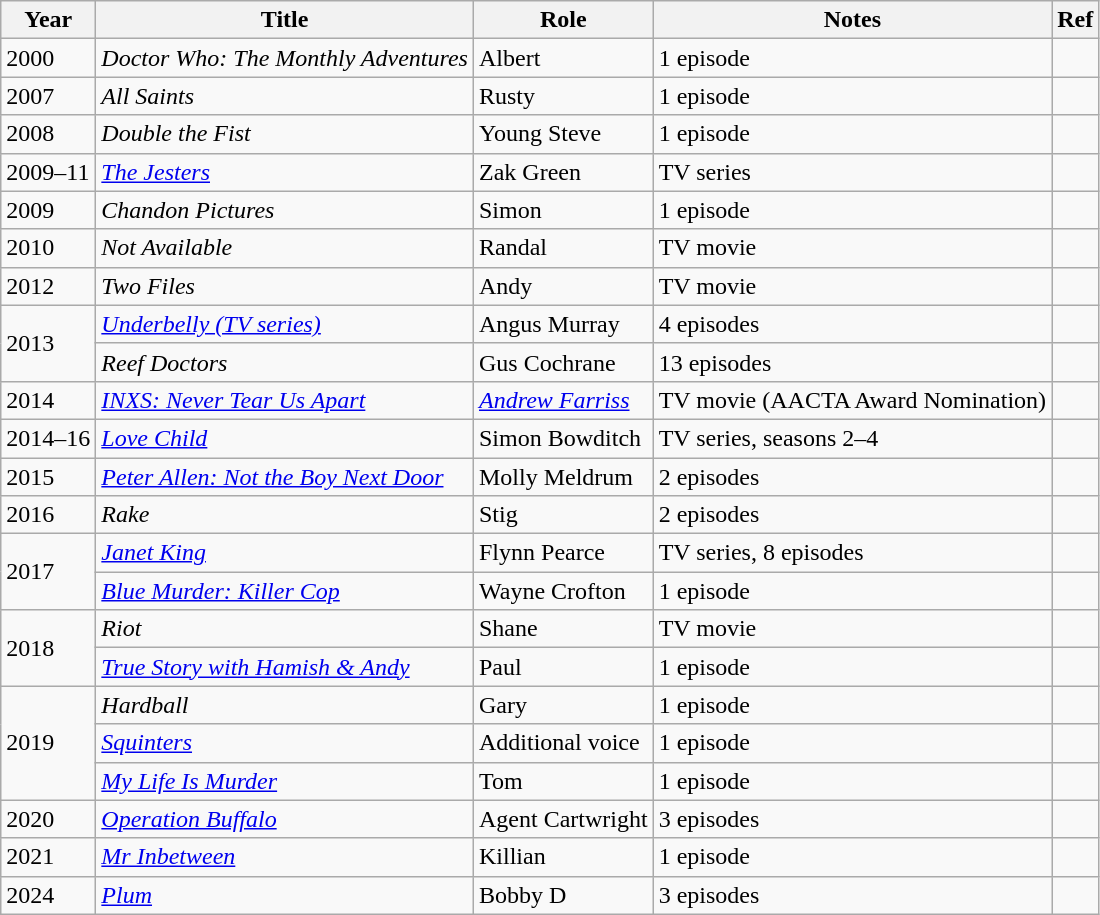<table class="wikitable">
<tr>
<th>Year</th>
<th>Title</th>
<th>Role</th>
<th>Notes</th>
<th>Ref</th>
</tr>
<tr>
<td>2000</td>
<td><em>Doctor Who: The Monthly Adventures</em></td>
<td>Albert</td>
<td>1 episode</td>
<td></td>
</tr>
<tr>
<td>2007</td>
<td><em>All Saints</em></td>
<td>Rusty</td>
<td>1 episode</td>
<td></td>
</tr>
<tr>
<td>2008</td>
<td><em>Double the Fist</em></td>
<td>Young Steve</td>
<td>1 episode</td>
<td></td>
</tr>
<tr>
<td>2009–11</td>
<td><em><a href='#'>The Jesters</a></em></td>
<td>Zak Green</td>
<td>TV series</td>
<td></td>
</tr>
<tr>
<td>2009</td>
<td><em>Chandon Pictures</em></td>
<td>Simon</td>
<td>1 episode</td>
<td></td>
</tr>
<tr>
<td>2010</td>
<td><em>Not Available</em></td>
<td>Randal</td>
<td>TV movie</td>
<td></td>
</tr>
<tr>
<td>2012</td>
<td><em>Two Files</em></td>
<td>Andy</td>
<td>TV movie</td>
<td></td>
</tr>
<tr>
<td rowspan="2">2013</td>
<td><em><a href='#'>Underbelly (TV series)</a></em></td>
<td>Angus Murray</td>
<td>4 episodes</td>
<td></td>
</tr>
<tr>
<td><em>Reef Doctors</em></td>
<td>Gus Cochrane</td>
<td>13 episodes</td>
<td></td>
</tr>
<tr>
<td>2014</td>
<td><em><a href='#'>INXS: Never Tear Us Apart</a></em></td>
<td><em><a href='#'>Andrew Farriss</a></em></td>
<td>TV movie (AACTA Award Nomination)</td>
<td></td>
</tr>
<tr>
<td>2014–16</td>
<td><em><a href='#'>Love Child</a></em></td>
<td>Simon Bowditch</td>
<td>TV series, seasons 2–4</td>
<td></td>
</tr>
<tr>
<td>2015</td>
<td><em><a href='#'>Peter Allen: Not the Boy Next Door</a></em></td>
<td>Molly Meldrum</td>
<td>2 episodes</td>
<td></td>
</tr>
<tr>
<td>2016</td>
<td><em>Rake</em></td>
<td>Stig</td>
<td>2 episodes</td>
<td></td>
</tr>
<tr>
<td rowspan="2">2017</td>
<td><em><a href='#'>Janet King</a></em></td>
<td>Flynn Pearce</td>
<td>TV series, 8 episodes</td>
<td></td>
</tr>
<tr>
<td><em><a href='#'>Blue Murder: Killer Cop</a></em></td>
<td>Wayne Crofton</td>
<td>1 episode</td>
<td></td>
</tr>
<tr>
<td rowspan="2">2018</td>
<td><em>Riot</em></td>
<td>Shane</td>
<td>TV movie</td>
<td></td>
</tr>
<tr>
<td><em><a href='#'>True Story with Hamish & Andy</a></em></td>
<td>Paul</td>
<td>1 episode</td>
<td></td>
</tr>
<tr>
<td rowspan="3">2019</td>
<td><em>Hardball</em></td>
<td>Gary</td>
<td>1 episode</td>
<td></td>
</tr>
<tr>
<td><em><a href='#'>Squinters</a></em></td>
<td>Additional voice</td>
<td>1 episode</td>
<td></td>
</tr>
<tr>
<td><em><a href='#'>My Life Is Murder</a></em></td>
<td>Tom</td>
<td>1 episode</td>
<td></td>
</tr>
<tr>
<td>2020</td>
<td><a href='#'><em>Operation Buffalo</em></a></td>
<td>Agent Cartwright</td>
<td>3 episodes</td>
<td></td>
</tr>
<tr>
<td>2021</td>
<td><em><a href='#'>Mr Inbetween</a></em></td>
<td>Killian</td>
<td>1 episode</td>
<td></td>
</tr>
<tr>
<td>2024</td>
<td><em><a href='#'>Plum</a></em></td>
<td>Bobby D</td>
<td>3 episodes</td>
<td></td>
</tr>
</table>
